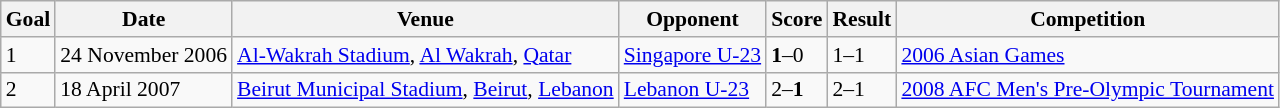<table class="wikitable" style="font-size:90%">
<tr>
<th>Goal</th>
<th>Date</th>
<th>Venue</th>
<th>Opponent</th>
<th>Score</th>
<th>Result</th>
<th>Competition</th>
</tr>
<tr>
<td>1</td>
<td>24 November 2006</td>
<td><a href='#'>Al-Wakrah Stadium</a>, <a href='#'>Al Wakrah</a>, <a href='#'>Qatar</a></td>
<td> <a href='#'>Singapore U-23</a></td>
<td><strong>1</strong>–0</td>
<td>1–1</td>
<td><a href='#'>2006 Asian Games</a></td>
</tr>
<tr>
<td>2</td>
<td>18 April 2007</td>
<td><a href='#'>Beirut Municipal Stadium</a>, <a href='#'>Beirut</a>, <a href='#'>Lebanon</a></td>
<td> <a href='#'>Lebanon U-23</a></td>
<td>2–<strong>1</strong></td>
<td>2–1</td>
<td><a href='#'>2008 AFC Men's Pre-Olympic Tournament</a></td>
</tr>
</table>
